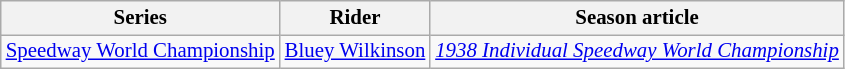<table class="wikitable" style="font-size: 87%;">
<tr>
<th>Series</th>
<th>Rider</th>
<th>Season article</th>
</tr>
<tr>
<td><a href='#'>Speedway World Championship</a></td>
<td> <a href='#'>Bluey Wilkinson</a></td>
<td><em><a href='#'>1938 Individual Speedway World Championship</a></em></td>
</tr>
</table>
